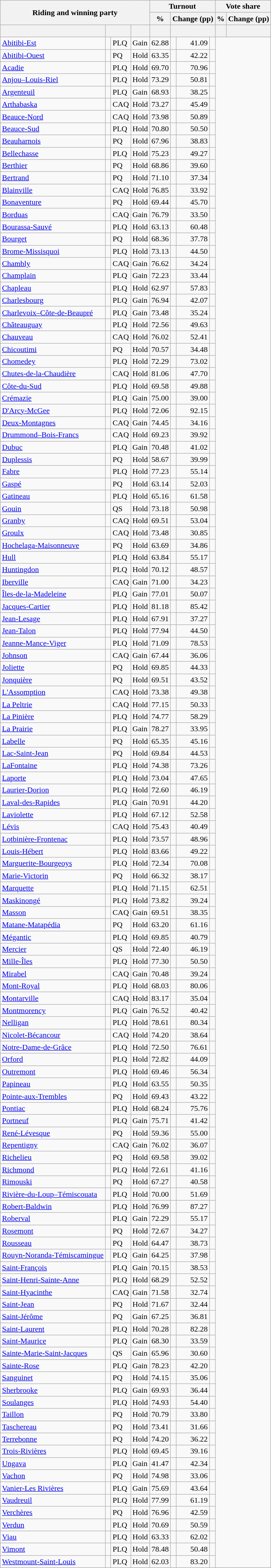<table class="wikitable sortable" style="text-align:right">
<tr>
<th rowspan="2" colspan="4">Riding and winning party</th>
<th colspan="4">Turnout</th>
<th colspan="4">Vote share</th>
</tr>
<tr>
<th>%</th>
<th colspan="3">Change (pp)</th>
<th>%</th>
<th colspan="3">Change (pp)</th>
</tr>
<tr>
<th> </th>
<th colspan="2"></th>
<th></th>
<th></th>
<th colspan="3"></th>
<th></th>
<th colspan="3"></th>
</tr>
<tr>
<td style="text-align:left;"><a href='#'>Abitibi-Est</a></td>
<td> </td>
<td style="text-align:left;">PLQ</td>
<td style="text-align:left">Gain</td>
<td>62.88</td>
<td></td>
<td>41.09</td>
<td></td>
</tr>
<tr>
<td style="text-align:left;"><a href='#'>Abitibi-Ouest</a></td>
<td> </td>
<td style="text-align:left;">PQ</td>
<td style="text-align:left">Hold</td>
<td>63.35</td>
<td></td>
<td>42.22</td>
<td></td>
</tr>
<tr>
<td style="text-align:left;"><a href='#'>Acadie</a></td>
<td> </td>
<td style="text-align:left;">PLQ</td>
<td style="text-align:left">Hold</td>
<td>69.70</td>
<td></td>
<td>70.96</td>
<td></td>
</tr>
<tr>
<td style="text-align:left;"><a href='#'>Anjou–Louis-Riel</a></td>
<td> </td>
<td style="text-align:left;">PLQ</td>
<td style="text-align:left">Hold</td>
<td>73.29</td>
<td></td>
<td>50.81</td>
<td></td>
</tr>
<tr>
<td style="text-align:left;"><a href='#'>Argenteuil</a></td>
<td> </td>
<td style="text-align:left;">PLQ</td>
<td style="text-align:left">Gain</td>
<td>68.93</td>
<td></td>
<td>38.25</td>
<td></td>
</tr>
<tr>
<td style="text-align:left;"><a href='#'>Arthabaska</a></td>
<td> </td>
<td style="text-align:left;">CAQ</td>
<td style="text-align:left">Hold</td>
<td>73.27</td>
<td></td>
<td>45.49</td>
<td></td>
</tr>
<tr>
<td style="text-align:left;"><a href='#'>Beauce-Nord</a></td>
<td> </td>
<td style="text-align:left;">CAQ</td>
<td style="text-align:left">Hold</td>
<td>73.98</td>
<td></td>
<td>50.89</td>
<td></td>
</tr>
<tr>
<td style="text-align:left;"><a href='#'>Beauce-Sud</a></td>
<td> </td>
<td style="text-align:left;">PLQ</td>
<td style="text-align:left">Hold</td>
<td>70.80</td>
<td></td>
<td>50.50</td>
<td></td>
</tr>
<tr>
<td style="text-align:left;"><a href='#'>Beauharnois</a></td>
<td> </td>
<td style="text-align:left;">PQ</td>
<td style="text-align:left">Hold</td>
<td>67.96</td>
<td></td>
<td>38.83</td>
<td></td>
</tr>
<tr>
<td style="text-align:left;"><a href='#'>Bellechasse</a></td>
<td> </td>
<td style="text-align:left;">PLQ</td>
<td style="text-align:left">Hold</td>
<td>75.23</td>
<td></td>
<td>49.27</td>
<td></td>
</tr>
<tr>
<td style="text-align:left;"><a href='#'>Berthier</a></td>
<td> </td>
<td style="text-align:left;">PQ</td>
<td style="text-align:left">Hold</td>
<td>68.86</td>
<td></td>
<td>39.60</td>
<td></td>
</tr>
<tr>
<td style="text-align:left;"><a href='#'>Bertrand</a></td>
<td> </td>
<td style="text-align:left;">PQ</td>
<td style="text-align:left">Hold</td>
<td>71.10</td>
<td></td>
<td>37.34</td>
<td></td>
</tr>
<tr>
<td style="text-align:left;"><a href='#'>Blainville</a></td>
<td> </td>
<td style="text-align:left;">CAQ</td>
<td style="text-align:left">Hold</td>
<td>76.85</td>
<td></td>
<td>33.92</td>
<td></td>
</tr>
<tr>
<td style="text-align:left;"><a href='#'>Bonaventure</a></td>
<td> </td>
<td style="text-align:left;">PQ</td>
<td style="text-align:left">Hold</td>
<td>69.44</td>
<td></td>
<td>45.70</td>
<td></td>
</tr>
<tr>
<td style="text-align:left;"><a href='#'>Borduas</a></td>
<td> </td>
<td style="text-align:left;">CAQ</td>
<td style="text-align:left">Gain</td>
<td>76.79</td>
<td></td>
<td>33.50</td>
<td></td>
</tr>
<tr>
<td style="text-align:left;"><a href='#'>Bourassa-Sauvé</a></td>
<td> </td>
<td style="text-align:left;">PLQ</td>
<td style="text-align:left">Hold</td>
<td>63.13</td>
<td></td>
<td>60.48</td>
<td></td>
</tr>
<tr>
<td style="text-align:left;"><a href='#'>Bourget</a></td>
<td> </td>
<td style="text-align:left;">PQ</td>
<td style="text-align:left">Hold</td>
<td>68.36</td>
<td></td>
<td>37.78</td>
<td></td>
</tr>
<tr>
<td style="text-align:left;"><a href='#'>Brome-Missisquoi</a></td>
<td> </td>
<td style="text-align:left;">PLQ</td>
<td style="text-align:left">Hold</td>
<td>73.13</td>
<td></td>
<td>44.50</td>
<td></td>
</tr>
<tr>
<td style="text-align:left;"><a href='#'>Chambly</a></td>
<td> </td>
<td style="text-align:left;">CAQ</td>
<td style="text-align:left">Gain</td>
<td>76.62</td>
<td></td>
<td>34.24</td>
<td></td>
</tr>
<tr>
<td style="text-align:left;"><a href='#'>Champlain</a></td>
<td> </td>
<td style="text-align:left;">PLQ</td>
<td style="text-align:left">Gain</td>
<td>72.23</td>
<td></td>
<td>33.44</td>
<td></td>
</tr>
<tr>
<td style="text-align:left;"><a href='#'>Chapleau</a></td>
<td> </td>
<td style="text-align:left;">PLQ</td>
<td style="text-align:left">Hold</td>
<td>62.97</td>
<td></td>
<td>57.83</td>
<td></td>
</tr>
<tr>
<td style="text-align:left;"><a href='#'>Charlesbourg</a></td>
<td> </td>
<td style="text-align:left;">PLQ</td>
<td style="text-align:left">Gain</td>
<td>76.94</td>
<td></td>
<td>42.07</td>
<td></td>
</tr>
<tr>
<td style="text-align:left;"><a href='#'>Charlevoix–Côte-de-Beaupré</a></td>
<td> </td>
<td style="text-align:left;">PLQ</td>
<td style="text-align:left">Gain</td>
<td>73.48</td>
<td></td>
<td>35.24</td>
<td></td>
</tr>
<tr>
<td style="text-align:left;"><a href='#'>Châteauguay</a></td>
<td> </td>
<td style="text-align:left;">PLQ</td>
<td style="text-align:left">Hold</td>
<td>72.56</td>
<td></td>
<td>49.63</td>
<td></td>
</tr>
<tr>
<td style="text-align:left;"><a href='#'>Chauveau</a></td>
<td> </td>
<td style="text-align:left;">CAQ</td>
<td style="text-align:left">Hold</td>
<td>76.02</td>
<td></td>
<td>52.41</td>
<td></td>
</tr>
<tr>
<td style="text-align:left;"><a href='#'>Chicoutimi</a></td>
<td> </td>
<td style="text-align:left;">PQ</td>
<td style="text-align:left">Hold</td>
<td>70.57</td>
<td></td>
<td>34.48</td>
<td></td>
</tr>
<tr>
<td style="text-align:left;"><a href='#'>Chomedey</a></td>
<td> </td>
<td style="text-align:left;">PLQ</td>
<td style="text-align:left">Hold</td>
<td>72.29</td>
<td></td>
<td>73.02</td>
<td></td>
</tr>
<tr>
<td style="text-align:left;"><a href='#'>Chutes-de-la-Chaudière</a></td>
<td> </td>
<td style="text-align:left;">CAQ</td>
<td style="text-align:left">Hold</td>
<td>81.06</td>
<td></td>
<td>47.70</td>
<td></td>
</tr>
<tr>
<td style="text-align:left;"><a href='#'>Côte-du-Sud</a></td>
<td> </td>
<td style="text-align:left;">PLQ</td>
<td style="text-align:left">Hold</td>
<td>69.58</td>
<td></td>
<td>49.88</td>
<td></td>
</tr>
<tr>
<td style="text-align:left;"><a href='#'>Crémazie</a></td>
<td> </td>
<td style="text-align:left;">PLQ</td>
<td style="text-align:left">Gain</td>
<td>75.00</td>
<td></td>
<td>39.00</td>
<td></td>
</tr>
<tr>
<td style="text-align:left;"><a href='#'>D'Arcy-McGee</a></td>
<td> </td>
<td style="text-align:left;">PLQ</td>
<td style="text-align:left">Hold</td>
<td>72.06</td>
<td></td>
<td>92.15</td>
<td></td>
</tr>
<tr>
<td style="text-align:left;"><a href='#'>Deux-Montagnes</a></td>
<td> </td>
<td style="text-align:left;">CAQ</td>
<td style="text-align:left">Gain</td>
<td>74.45</td>
<td></td>
<td>34.16</td>
<td></td>
</tr>
<tr>
<td style="text-align:left;"><a href='#'>Drummond–Bois-Francs</a></td>
<td> </td>
<td style="text-align:left;">CAQ</td>
<td style="text-align:left">Hold</td>
<td>69.23</td>
<td></td>
<td>39.92</td>
<td></td>
</tr>
<tr>
<td style="text-align:left;"><a href='#'>Dubuc</a></td>
<td> </td>
<td style="text-align:left;">PLQ</td>
<td style="text-align:left">Gain</td>
<td>70.48</td>
<td></td>
<td>41.02</td>
<td></td>
</tr>
<tr>
<td style="text-align:left;"><a href='#'>Duplessis</a></td>
<td> </td>
<td style="text-align:left;">PQ</td>
<td style="text-align:left">Hold</td>
<td>58.67</td>
<td></td>
<td>39.99</td>
<td></td>
</tr>
<tr>
<td style="text-align:left;"><a href='#'>Fabre</a></td>
<td> </td>
<td style="text-align:left;">PLQ</td>
<td style="text-align:left">Hold</td>
<td>77.23</td>
<td></td>
<td>55.14</td>
<td></td>
</tr>
<tr>
<td style="text-align:left;"><a href='#'>Gaspé</a></td>
<td> </td>
<td style="text-align:left;">PQ</td>
<td style="text-align:left">Hold</td>
<td>63.14</td>
<td></td>
<td>52.03</td>
<td></td>
</tr>
<tr>
<td style="text-align:left;"><a href='#'>Gatineau</a></td>
<td> </td>
<td style="text-align:left;">PLQ</td>
<td style="text-align:left">Hold</td>
<td>65.16</td>
<td></td>
<td>61.58</td>
<td></td>
</tr>
<tr>
<td style="text-align:left;"><a href='#'>Gouin</a></td>
<td> </td>
<td style="text-align:left;">QS</td>
<td style="text-align:left">Hold</td>
<td>73.18</td>
<td></td>
<td>50.98</td>
<td></td>
</tr>
<tr>
<td style="text-align:left;"><a href='#'>Granby</a></td>
<td> </td>
<td style="text-align:left;">CAQ</td>
<td style="text-align:left">Hold</td>
<td>69.51</td>
<td></td>
<td>53.04</td>
<td></td>
</tr>
<tr>
<td style="text-align:left;"><a href='#'>Groulx</a></td>
<td> </td>
<td style="text-align:left;">CAQ</td>
<td style="text-align:left">Hold</td>
<td>73.48</td>
<td></td>
<td>30.85</td>
<td></td>
</tr>
<tr>
<td style="text-align:left;"><a href='#'>Hochelaga-Maisonneuve</a></td>
<td> </td>
<td style="text-align:left;">PQ</td>
<td style="text-align:left">Hold</td>
<td>63.69</td>
<td></td>
<td>34.86</td>
<td></td>
</tr>
<tr>
<td style="text-align:left;"><a href='#'>Hull</a></td>
<td> </td>
<td style="text-align:left;">PLQ</td>
<td style="text-align:left">Hold</td>
<td>63.84</td>
<td></td>
<td>55.17</td>
<td></td>
</tr>
<tr>
<td style="text-align:left;"><a href='#'>Huntingdon</a></td>
<td> </td>
<td style="text-align:left;">PLQ</td>
<td style="text-align:left">Hold</td>
<td>70.12</td>
<td></td>
<td>48.57</td>
<td></td>
</tr>
<tr>
<td style="text-align:left;"><a href='#'>Iberville</a></td>
<td> </td>
<td style="text-align:left;">CAQ</td>
<td style="text-align:left">Gain</td>
<td>71.00</td>
<td></td>
<td>34.23</td>
<td></td>
</tr>
<tr>
<td style="text-align:left;"><a href='#'>Îles-de-la-Madeleine</a></td>
<td> </td>
<td style="text-align:left;">PLQ</td>
<td style="text-align:left">Gain</td>
<td>77.01</td>
<td></td>
<td>50.07</td>
<td></td>
</tr>
<tr>
<td style="text-align:left;"><a href='#'>Jacques-Cartier</a></td>
<td> </td>
<td style="text-align:left;">PLQ</td>
<td style="text-align:left">Hold</td>
<td>81.18</td>
<td></td>
<td>85.42</td>
<td></td>
</tr>
<tr>
<td style="text-align:left;"><a href='#'>Jean-Lesage</a></td>
<td> </td>
<td style="text-align:left;">PLQ</td>
<td style="text-align:left">Hold</td>
<td>67.91</td>
<td></td>
<td>37.27</td>
<td></td>
</tr>
<tr>
<td style="text-align:left;"><a href='#'>Jean-Talon</a></td>
<td> </td>
<td style="text-align:left;">PLQ</td>
<td style="text-align:left">Hold</td>
<td>77.94</td>
<td></td>
<td>44.50</td>
<td></td>
</tr>
<tr>
<td style="text-align:left;"><a href='#'>Jeanne-Mance-Viger</a></td>
<td> </td>
<td style="text-align:left;">PLQ</td>
<td style="text-align:left">Hold</td>
<td>71.09</td>
<td></td>
<td>78.53</td>
<td></td>
</tr>
<tr>
<td style="text-align:left;"><a href='#'>Johnson</a></td>
<td> </td>
<td style="text-align:left;">CAQ</td>
<td style="text-align:left">Gain</td>
<td>67.44</td>
<td></td>
<td>36.06</td>
<td></td>
</tr>
<tr>
<td style="text-align:left;"><a href='#'>Joliette</a></td>
<td> </td>
<td style="text-align:left;">PQ</td>
<td style="text-align:left">Hold</td>
<td>69.85</td>
<td></td>
<td>44.33</td>
<td></td>
</tr>
<tr>
<td style="text-align:left;"><a href='#'>Jonquière</a></td>
<td> </td>
<td style="text-align:left;">PQ</td>
<td style="text-align:left">Hold</td>
<td>69.51</td>
<td></td>
<td>43.52</td>
<td></td>
</tr>
<tr>
<td style="text-align:left;"><a href='#'>L'Assomption</a></td>
<td> </td>
<td style="text-align:left;">CAQ</td>
<td style="text-align:left">Hold</td>
<td>73.38</td>
<td></td>
<td>49.38</td>
<td></td>
</tr>
<tr>
<td style="text-align:left;"><a href='#'>La Peltrie</a></td>
<td> </td>
<td style="text-align:left;">CAQ</td>
<td style="text-align:left">Hold</td>
<td>77.15</td>
<td></td>
<td>50.33</td>
<td></td>
</tr>
<tr>
<td style="text-align:left;"><a href='#'>La Pinière</a></td>
<td> </td>
<td style="text-align:left;">PLQ</td>
<td style="text-align:left">Hold</td>
<td>74.77</td>
<td></td>
<td>58.29</td>
<td></td>
</tr>
<tr>
<td style="text-align:left;"><a href='#'>La Prairie</a></td>
<td> </td>
<td style="text-align:left;">PLQ</td>
<td style="text-align:left">Gain</td>
<td>78.27</td>
<td></td>
<td>33.95</td>
<td></td>
</tr>
<tr>
<td style="text-align:left;"><a href='#'>Labelle</a></td>
<td> </td>
<td style="text-align:left;">PQ</td>
<td style="text-align:left">Hold</td>
<td>65.35</td>
<td></td>
<td>45.16</td>
<td></td>
</tr>
<tr>
<td style="text-align:left;"><a href='#'>Lac-Saint-Jean</a></td>
<td> </td>
<td style="text-align:left;">PQ</td>
<td style="text-align:left">Hold</td>
<td>69.84</td>
<td></td>
<td>44.53</td>
<td></td>
</tr>
<tr>
<td style="text-align:left;"><a href='#'>LaFontaine</a></td>
<td> </td>
<td style="text-align:left;">PLQ</td>
<td style="text-align:left">Hold</td>
<td>74.38</td>
<td></td>
<td>73.26</td>
<td></td>
</tr>
<tr>
<td style="text-align:left;"><a href='#'>Laporte</a></td>
<td> </td>
<td style="text-align:left;">PLQ</td>
<td style="text-align:left">Hold</td>
<td>73.04</td>
<td></td>
<td>47.65</td>
<td></td>
</tr>
<tr>
<td style="text-align:left;"><a href='#'>Laurier-Dorion</a></td>
<td> </td>
<td style="text-align:left;">PLQ</td>
<td style="text-align:left">Hold</td>
<td>72.60</td>
<td></td>
<td>46.19</td>
<td></td>
</tr>
<tr>
<td style="text-align:left;"><a href='#'>Laval-des-Rapides</a></td>
<td> </td>
<td style="text-align:left;">PLQ</td>
<td style="text-align:left">Gain</td>
<td>70.91</td>
<td></td>
<td>44.20</td>
<td></td>
</tr>
<tr>
<td style="text-align:left;"><a href='#'>Laviolette</a></td>
<td> </td>
<td style="text-align:left;">PLQ</td>
<td style="text-align:left">Hold</td>
<td>67.12</td>
<td></td>
<td>52.58</td>
<td></td>
</tr>
<tr>
<td style="text-align:left;"><a href='#'>Lévis</a></td>
<td> </td>
<td style="text-align:left;">CAQ</td>
<td style="text-align:left">Hold</td>
<td>75.43</td>
<td></td>
<td>40.49</td>
<td></td>
</tr>
<tr>
<td style="text-align:left;"><a href='#'>Lotbinière-Frontenac</a></td>
<td> </td>
<td style="text-align:left;">PLQ</td>
<td style="text-align:left">Hold</td>
<td>73.57</td>
<td></td>
<td>48.96</td>
<td></td>
</tr>
<tr>
<td style="text-align:left;"><a href='#'>Louis-Hébert</a></td>
<td> </td>
<td style="text-align:left;">PLQ</td>
<td style="text-align:left">Hold</td>
<td>83.66</td>
<td></td>
<td>49.22</td>
<td></td>
</tr>
<tr>
<td style="text-align:left;"><a href='#'>Marguerite-Bourgeoys</a></td>
<td> </td>
<td style="text-align:left;">PLQ</td>
<td style="text-align:left">Hold</td>
<td>72.34</td>
<td></td>
<td>70.08</td>
<td></td>
</tr>
<tr>
<td style="text-align:left;"><a href='#'>Marie-Victorin</a></td>
<td> </td>
<td style="text-align:left;">PQ</td>
<td style="text-align:left">Hold</td>
<td>66.32</td>
<td></td>
<td>38.17</td>
<td></td>
</tr>
<tr>
<td style="text-align:left;"><a href='#'>Marquette</a></td>
<td> </td>
<td style="text-align:left;">PLQ</td>
<td style="text-align:left">Hold</td>
<td>71.15</td>
<td></td>
<td>62.51</td>
<td></td>
</tr>
<tr>
<td style="text-align:left;"><a href='#'>Maskinongé</a></td>
<td> </td>
<td style="text-align:left;">PLQ</td>
<td style="text-align:left">Hold</td>
<td>73.82</td>
<td></td>
<td>39.24</td>
<td></td>
</tr>
<tr>
<td style="text-align:left;"><a href='#'>Masson</a></td>
<td> </td>
<td style="text-align:left;">CAQ</td>
<td style="text-align:left">Gain</td>
<td>69.51</td>
<td></td>
<td>38.35</td>
<td></td>
</tr>
<tr>
<td style="text-align:left;"><a href='#'>Matane-Matapédia</a></td>
<td> </td>
<td style="text-align:left;">PQ</td>
<td style="text-align:left">Hold</td>
<td>63.20</td>
<td></td>
<td>61.16</td>
<td></td>
</tr>
<tr>
<td style="text-align:left;"><a href='#'>Mégantic</a></td>
<td> </td>
<td style="text-align:left;">PLQ</td>
<td style="text-align:left">Hold</td>
<td>69.85</td>
<td></td>
<td>40.79</td>
<td></td>
</tr>
<tr>
<td style="text-align:left;"><a href='#'>Mercier</a></td>
<td> </td>
<td style="text-align:left;">QS</td>
<td style="text-align:left">Hold</td>
<td>72.40</td>
<td></td>
<td>46.19</td>
<td></td>
</tr>
<tr>
<td style="text-align:left;"><a href='#'>Mille-Îles</a></td>
<td> </td>
<td style="text-align:left;">PLQ</td>
<td style="text-align:left">Hold</td>
<td>77.30</td>
<td></td>
<td>50.50</td>
<td></td>
</tr>
<tr>
<td style="text-align:left;"><a href='#'>Mirabel</a></td>
<td> </td>
<td style="text-align:left;">CAQ</td>
<td style="text-align:left">Gain</td>
<td>70.48</td>
<td></td>
<td>39.24</td>
<td></td>
</tr>
<tr>
<td style="text-align:left;"><a href='#'>Mont-Royal</a></td>
<td> </td>
<td style="text-align:left;">PLQ</td>
<td style="text-align:left">Hold</td>
<td>68.03</td>
<td></td>
<td>80.06</td>
<td></td>
</tr>
<tr>
<td style="text-align:left;"><a href='#'>Montarville</a></td>
<td> </td>
<td style="text-align:left;">CAQ</td>
<td style="text-align:left">Hold</td>
<td>83.17</td>
<td></td>
<td>35.04</td>
<td></td>
</tr>
<tr>
<td style="text-align:left;"><a href='#'>Montmorency</a></td>
<td> </td>
<td style="text-align:left;">PLQ</td>
<td style="text-align:left">Gain</td>
<td>76.52</td>
<td></td>
<td>40.42</td>
<td></td>
</tr>
<tr>
<td style="text-align:left;"><a href='#'>Nelligan</a></td>
<td> </td>
<td style="text-align:left;">PLQ</td>
<td style="text-align:left">Hold</td>
<td>78.61</td>
<td></td>
<td>80.34</td>
<td></td>
</tr>
<tr>
<td style="text-align:left;"><a href='#'>Nicolet-Bécancour</a></td>
<td> </td>
<td style="text-align:left;">CAQ</td>
<td style="text-align:left">Hold</td>
<td>74.20</td>
<td></td>
<td>38.64</td>
<td></td>
</tr>
<tr>
<td style="text-align:left;"><a href='#'>Notre-Dame-de-Grâce</a></td>
<td> </td>
<td style="text-align:left;">PLQ</td>
<td style="text-align:left">Hold</td>
<td>72.50</td>
<td></td>
<td>76.61</td>
<td></td>
</tr>
<tr>
<td style="text-align:left;"><a href='#'>Orford</a></td>
<td> </td>
<td style="text-align:left;">PLQ</td>
<td style="text-align:left">Hold</td>
<td>72.82</td>
<td></td>
<td>44.09</td>
<td></td>
</tr>
<tr>
<td style="text-align:left;"><a href='#'>Outremont</a></td>
<td> </td>
<td style="text-align:left;">PLQ</td>
<td style="text-align:left">Hold</td>
<td>69.46</td>
<td></td>
<td>56.34</td>
<td></td>
</tr>
<tr>
<td style="text-align:left;"><a href='#'>Papineau</a></td>
<td> </td>
<td style="text-align:left;">PLQ</td>
<td style="text-align:left">Hold</td>
<td>63.55</td>
<td></td>
<td>50.35</td>
<td></td>
</tr>
<tr>
<td style="text-align:left;"><a href='#'>Pointe-aux-Trembles</a></td>
<td> </td>
<td style="text-align:left;">PQ</td>
<td style="text-align:left">Hold</td>
<td>69.43</td>
<td></td>
<td>43.22</td>
<td></td>
</tr>
<tr>
<td style="text-align:left;"><a href='#'>Pontiac</a></td>
<td> </td>
<td style="text-align:left;">PLQ</td>
<td style="text-align:left">Hold</td>
<td>68.24</td>
<td></td>
<td>75.76</td>
<td></td>
</tr>
<tr>
<td style="text-align:left;"><a href='#'>Portneuf</a></td>
<td> </td>
<td style="text-align:left;">PLQ</td>
<td style="text-align:left">Gain</td>
<td>75.71</td>
<td></td>
<td>41.42</td>
<td></td>
</tr>
<tr>
<td style="text-align:left;"><a href='#'>René-Lévesque</a></td>
<td> </td>
<td style="text-align:left;">PQ</td>
<td style="text-align:left">Hold</td>
<td>59.36</td>
<td></td>
<td>55.00</td>
<td></td>
</tr>
<tr>
<td style="text-align:left;"><a href='#'>Repentigny</a></td>
<td> </td>
<td style="text-align:left;">CAQ</td>
<td style="text-align:left">Gain</td>
<td>76.02</td>
<td></td>
<td>36.07</td>
<td></td>
</tr>
<tr>
<td style="text-align:left;"><a href='#'>Richelieu</a></td>
<td> </td>
<td style="text-align:left;">PQ</td>
<td style="text-align:left">Hold</td>
<td>69.58</td>
<td></td>
<td>39.02</td>
<td></td>
</tr>
<tr>
<td style="text-align:left;"><a href='#'>Richmond</a></td>
<td> </td>
<td style="text-align:left;">PLQ</td>
<td style="text-align:left">Hold</td>
<td>72.61</td>
<td></td>
<td>41.16</td>
<td></td>
</tr>
<tr>
<td style="text-align:left;"><a href='#'>Rimouski</a></td>
<td> </td>
<td style="text-align:left;">PQ</td>
<td style="text-align:left">Hold</td>
<td>67.27</td>
<td></td>
<td>40.58</td>
<td></td>
</tr>
<tr>
<td style="text-align:left;"><a href='#'>Rivière-du-Loup–Témiscouata</a></td>
<td> </td>
<td style="text-align:left;">PLQ</td>
<td style="text-align:left">Hold</td>
<td>70.00</td>
<td></td>
<td>51.69</td>
<td></td>
</tr>
<tr>
<td style="text-align:left;"><a href='#'>Robert-Baldwin</a></td>
<td> </td>
<td style="text-align:left;">PLQ</td>
<td style="text-align:left">Hold</td>
<td>76.99</td>
<td></td>
<td>87.27</td>
<td></td>
</tr>
<tr>
<td style="text-align:left;"><a href='#'>Roberval</a></td>
<td> </td>
<td style="text-align:left;">PLQ</td>
<td style="text-align:left">Gain</td>
<td>72.29</td>
<td></td>
<td>55.17</td>
<td></td>
</tr>
<tr>
<td style="text-align:left;"><a href='#'>Rosemont</a></td>
<td> </td>
<td style="text-align:left;">PQ</td>
<td style="text-align:left">Hold</td>
<td>72.67</td>
<td></td>
<td>34.27</td>
<td></td>
</tr>
<tr>
<td style="text-align:left;"><a href='#'>Rousseau</a></td>
<td> </td>
<td style="text-align:left;">PQ</td>
<td style="text-align:left">Hold</td>
<td>64.47</td>
<td></td>
<td>38.73</td>
<td></td>
</tr>
<tr>
<td style="text-align:left;"><a href='#'>Rouyn-Noranda-Témiscamingue</a></td>
<td> </td>
<td style="text-align:left;">PLQ</td>
<td style="text-align:left">Gain</td>
<td>64.25</td>
<td></td>
<td>37.98</td>
<td></td>
</tr>
<tr>
<td style="text-align:left;"><a href='#'>Saint-François</a></td>
<td> </td>
<td style="text-align:left;">PLQ</td>
<td style="text-align:left">Gain</td>
<td>70.15</td>
<td></td>
<td>38.53</td>
<td></td>
</tr>
<tr>
<td style="text-align:left;"><a href='#'>Saint-Henri-Sainte-Anne</a></td>
<td> </td>
<td style="text-align:left;">PLQ</td>
<td style="text-align:left">Hold</td>
<td>68.29</td>
<td></td>
<td>52.52</td>
<td></td>
</tr>
<tr>
<td style="text-align:left;"><a href='#'>Saint-Hyacinthe</a></td>
<td> </td>
<td style="text-align:left;">CAQ</td>
<td style="text-align:left">Gain</td>
<td>71.58</td>
<td></td>
<td>32.74</td>
<td></td>
</tr>
<tr>
<td style="text-align:left;"><a href='#'>Saint-Jean</a></td>
<td> </td>
<td style="text-align:left;">PQ</td>
<td style="text-align:left">Hold</td>
<td>71.67</td>
<td></td>
<td>32.44</td>
<td></td>
</tr>
<tr>
<td style="text-align:left;"><a href='#'>Saint-Jérôme</a></td>
<td> </td>
<td style="text-align:left;">PQ</td>
<td style="text-align:left">Gain</td>
<td>67.25</td>
<td></td>
<td>36.81</td>
<td></td>
</tr>
<tr>
<td style="text-align:left;"><a href='#'>Saint-Laurent</a></td>
<td> </td>
<td style="text-align:left;">PLQ</td>
<td style="text-align:left">Hold</td>
<td>70.28</td>
<td></td>
<td>82.28</td>
<td></td>
</tr>
<tr>
<td style="text-align:left;"><a href='#'>Saint-Maurice</a></td>
<td> </td>
<td style="text-align:left;">PLQ</td>
<td style="text-align:left">Gain</td>
<td>68.30</td>
<td></td>
<td>33.59</td>
<td></td>
</tr>
<tr>
<td style="text-align:left;"><a href='#'>Sainte-Marie-Saint-Jacques</a></td>
<td> </td>
<td style="text-align:left;">QS</td>
<td style="text-align:left">Gain</td>
<td>65.96</td>
<td></td>
<td>30.60</td>
<td></td>
</tr>
<tr>
<td style="text-align:left;"><a href='#'>Sainte-Rose</a></td>
<td> </td>
<td style="text-align:left;">PLQ</td>
<td style="text-align:left">Gain</td>
<td>78.23</td>
<td></td>
<td>42.20</td>
<td></td>
</tr>
<tr>
<td style="text-align:left;"><a href='#'>Sanguinet</a></td>
<td> </td>
<td style="text-align:left;">PQ</td>
<td style="text-align:left">Hold</td>
<td>74.15</td>
<td></td>
<td>35.06</td>
<td></td>
</tr>
<tr>
<td style="text-align:left;"><a href='#'>Sherbrooke</a></td>
<td> </td>
<td style="text-align:left;">PLQ</td>
<td style="text-align:left">Gain</td>
<td>69.93</td>
<td></td>
<td>36.44</td>
<td></td>
</tr>
<tr>
<td style="text-align:left;"><a href='#'>Soulanges</a></td>
<td> </td>
<td style="text-align:left;">PLQ</td>
<td style="text-align:left">Hold</td>
<td>74.93</td>
<td></td>
<td>54.40</td>
<td></td>
</tr>
<tr>
<td style="text-align:left;"><a href='#'>Taillon</a></td>
<td> </td>
<td style="text-align:left;">PQ</td>
<td style="text-align:left">Hold</td>
<td>70.79</td>
<td></td>
<td>33.80</td>
<td></td>
</tr>
<tr>
<td style="text-align:left;"><a href='#'>Taschereau</a></td>
<td> </td>
<td style="text-align:left;">PQ</td>
<td style="text-align:left">Hold</td>
<td>73.41</td>
<td></td>
<td>31.66</td>
<td></td>
</tr>
<tr>
<td style="text-align:left;"><a href='#'>Terrebonne</a></td>
<td> </td>
<td style="text-align:left;">PQ</td>
<td style="text-align:left">Hold</td>
<td>74.20</td>
<td></td>
<td>36.22</td>
<td></td>
</tr>
<tr>
<td style="text-align:left;"><a href='#'>Trois-Rivières</a></td>
<td> </td>
<td style="text-align:left;">PLQ</td>
<td style="text-align:left">Hold</td>
<td>69.45</td>
<td></td>
<td>39.16</td>
<td></td>
</tr>
<tr>
<td style="text-align:left;"><a href='#'>Ungava</a></td>
<td> </td>
<td style="text-align:left;">PLQ</td>
<td style="text-align:left">Gain</td>
<td>41.47</td>
<td></td>
<td>42.34</td>
<td></td>
</tr>
<tr>
<td style="text-align:left;"><a href='#'>Vachon</a></td>
<td> </td>
<td style="text-align:left;">PQ</td>
<td style="text-align:left">Hold</td>
<td>74.98</td>
<td></td>
<td>33.06</td>
<td></td>
</tr>
<tr>
<td style="text-align:left;"><a href='#'>Vanier-Les Rivières</a></td>
<td> </td>
<td style="text-align:left;">PLQ</td>
<td style="text-align:left">Gain</td>
<td>75.69</td>
<td></td>
<td>43.64</td>
<td></td>
</tr>
<tr>
<td style="text-align:left;"><a href='#'>Vaudreuil</a></td>
<td> </td>
<td style="text-align:left;">PLQ</td>
<td style="text-align:left">Hold</td>
<td>77.99</td>
<td></td>
<td>61.19</td>
<td></td>
</tr>
<tr>
<td style="text-align:left;"><a href='#'>Verchères</a></td>
<td> </td>
<td style="text-align:left;">PQ</td>
<td style="text-align:left">Hold</td>
<td>76.96</td>
<td></td>
<td>42.59</td>
<td></td>
</tr>
<tr>
<td style="text-align:left;"><a href='#'>Verdun</a></td>
<td> </td>
<td style="text-align:left;">PLQ</td>
<td style="text-align:left">Hold</td>
<td>70.69</td>
<td></td>
<td>50.59</td>
<td></td>
</tr>
<tr>
<td style="text-align:left;"><a href='#'>Viau</a></td>
<td> </td>
<td style="text-align:left;">PLQ</td>
<td style="text-align:left">Hold</td>
<td>63.33</td>
<td></td>
<td>62.02</td>
<td></td>
</tr>
<tr>
<td style="text-align:left;"><a href='#'>Vimont</a></td>
<td> </td>
<td style="text-align:left;">PLQ</td>
<td style="text-align:left">Hold</td>
<td>78.48</td>
<td></td>
<td>50.48</td>
<td></td>
</tr>
<tr>
<td style="text-align:left;"><a href='#'>Westmount-Saint-Louis</a></td>
<td> </td>
<td style="text-align:left;">PLQ</td>
<td style="text-align:left">Hold</td>
<td>62.03</td>
<td></td>
<td>83.20</td>
<td></td>
</tr>
</table>
